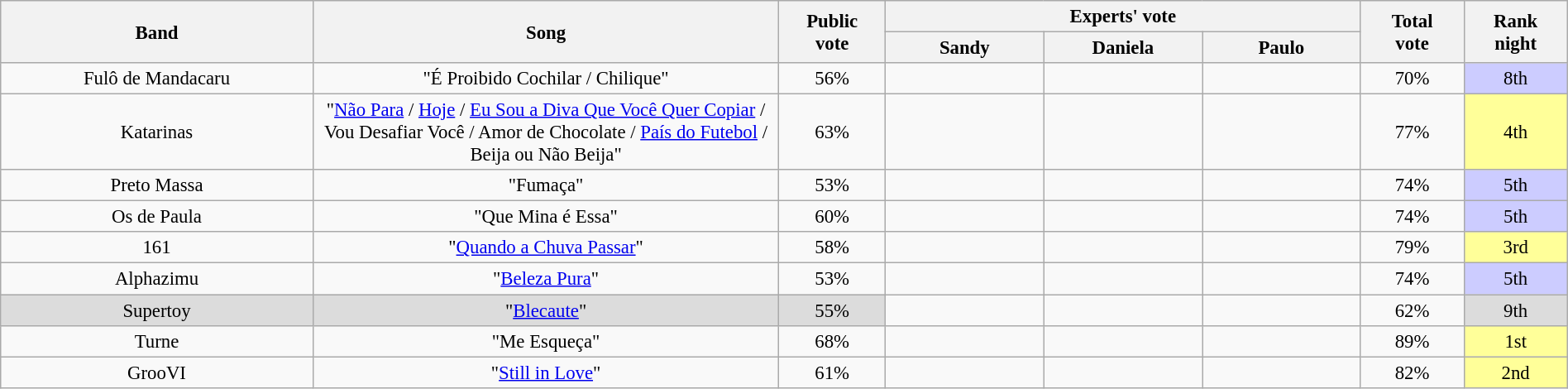<table class="wikitable" style="font-size:95%; text-align:center" width="100%">
<tr>
<th width="135" rowspan=2>Band</th>
<th width="205" rowspan=2>Song</th>
<th width="040" rowspan=2>Public<br>vote</th>
<th colspan=3>Experts' vote</th>
<th width="040" rowspan=2>Total<br>vote</th>
<th width="040" rowspan=2>Rank<br>night</th>
</tr>
<tr>
<th width="065">Sandy</th>
<th width="065">Daniela</th>
<th width="065">Paulo</th>
</tr>
<tr>
<td>Fulô de Mandacaru</td>
<td>"É Proibido Cochilar / Chilique"</td>
<td>56%</td>
<td></td>
<td></td>
<td></td>
<td>70%</td>
<td bgcolor="#CCCCFF">8th</td>
</tr>
<tr>
<td>Katarinas</td>
<td>"<a href='#'>Não Para</a> / <a href='#'>Hoje</a> / <a href='#'>Eu Sou a Diva Que Você Quer Copiar</a> / Vou Desafiar Você / Amor de Chocolate / <a href='#'>País do Futebol</a> / Beija ou Não Beija"</td>
<td>63%</td>
<td></td>
<td></td>
<td></td>
<td>77%</td>
<td bgcolor="#FFFF99">4th</td>
</tr>
<tr>
<td>Preto Massa</td>
<td>"Fumaça"</td>
<td>53%</td>
<td></td>
<td></td>
<td></td>
<td>74%</td>
<td bgcolor="#CCCCFF">5th</td>
</tr>
<tr>
<td>Os de Paula</td>
<td>"Que Mina é Essa"</td>
<td>60%</td>
<td></td>
<td></td>
<td></td>
<td>74%</td>
<td bgcolor="#CCCCFF">5th</td>
</tr>
<tr>
<td>161</td>
<td>"<a href='#'>Quando a Chuva Passar</a>"</td>
<td>58%</td>
<td></td>
<td></td>
<td></td>
<td>79%</td>
<td bgcolor="#FFFF99">3rd</td>
</tr>
<tr>
<td>Alphazimu</td>
<td>"<a href='#'>Beleza Pura</a>"</td>
<td>53%</td>
<td></td>
<td></td>
<td></td>
<td>74%</td>
<td bgcolor="#CCCCFF">5th</td>
</tr>
<tr>
<td bgcolor=DCDCDC>Supertoy</td>
<td bgcolor=DCDCDC>"<a href='#'>Blecaute</a>"</td>
<td bgcolor=DCDCDC>55%</td>
<td></td>
<td></td>
<td></td>
<td>62%</td>
<td bgcolor=DCDCDC>9th</td>
</tr>
<tr>
<td>Turne</td>
<td>"Me Esqueça"</td>
<td>68%</td>
<td></td>
<td></td>
<td></td>
<td>89%</td>
<td bgcolor="#FFFF99">1st</td>
</tr>
<tr>
<td>GrooVI</td>
<td>"<a href='#'>Still in Love</a>"</td>
<td>61%</td>
<td></td>
<td></td>
<td></td>
<td>82%</td>
<td bgcolor="#FFFF99">2nd</td>
</tr>
</table>
